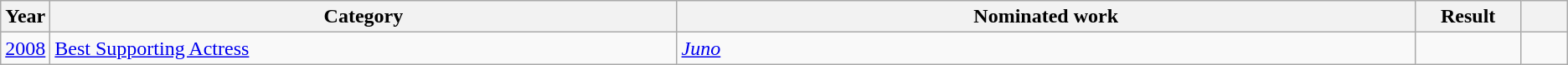<table class="wikitable sortable">
<tr>
<th scope="col" style="width:1em;">Year</th>
<th scope="col" style="width:33em;">Category</th>
<th scope="col" style="width:39em;">Nominated work</th>
<th scope="col" style="width:5em;">Result</th>
<th scope="col" style="width:2em;" class="unsortable"></th>
</tr>
<tr>
<td><a href='#'>2008</a></td>
<td><a href='#'>Best Supporting Actress</a></td>
<td><em><a href='#'>Juno</a></em></td>
<td></td>
<td></td>
</tr>
</table>
